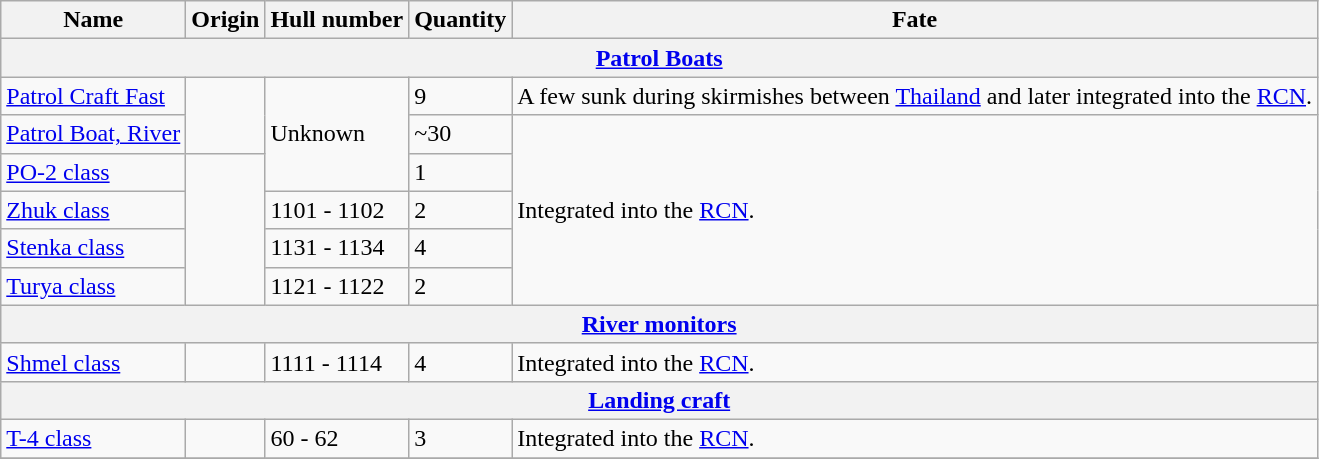<table class="wikitable">
<tr>
<th>Name</th>
<th>Origin</th>
<th>Hull number</th>
<th>Quantity</th>
<th>Fate</th>
</tr>
<tr>
<th colspan="8"><a href='#'>Patrol Boats</a></th>
</tr>
<tr>
<td><a href='#'>Patrol Craft Fast</a></td>
<td rowspan="2"></td>
<td rowspan="3">Unknown</td>
<td>9</td>
<td>A few sunk during skirmishes between <a href='#'>Thailand</a> and later integrated into the <a href='#'>RCN</a>.</td>
</tr>
<tr>
<td><a href='#'>Patrol Boat, River</a></td>
<td>~30</td>
<td rowspan="5">Integrated into the <a href='#'>RCN</a>.</td>
</tr>
<tr>
<td><a href='#'>PO-2 class</a></td>
<td rowspan="4"></td>
<td>1</td>
</tr>
<tr>
<td><a href='#'>Zhuk class</a></td>
<td>1101 - 1102</td>
<td>2</td>
</tr>
<tr>
<td><a href='#'>Stenka class</a></td>
<td>1131 - 1134</td>
<td>4</td>
</tr>
<tr>
<td><a href='#'>Turya class</a></td>
<td>1121 - 1122</td>
<td>2</td>
</tr>
<tr>
<th colspan="8"><a href='#'>River monitors</a></th>
</tr>
<tr>
<td><a href='#'>Shmel class</a></td>
<td></td>
<td>1111 - 1114</td>
<td>4</td>
<td>Integrated into the <a href='#'>RCN</a>.</td>
</tr>
<tr>
<th colspan="8"><a href='#'>Landing craft</a></th>
</tr>
<tr>
<td><a href='#'>T-4 class</a></td>
<td></td>
<td>60 - 62</td>
<td>3</td>
<td>Integrated into the <a href='#'>RCN</a>.</td>
</tr>
<tr>
</tr>
</table>
